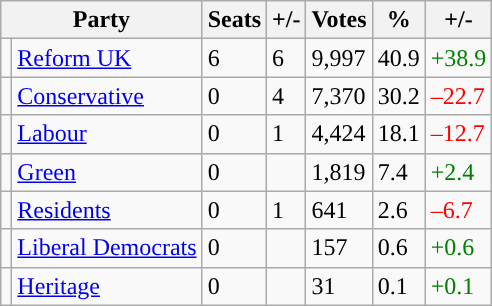<table class="wikitable">
<tr>
<th colspan="2">Party</th>
<th>Seats</th>
<th>+/-</th>
<th>Votes</th>
<th>%</th>
<th>+/-</th>
</tr>
<tr>
<td style="background-color: "></td>
<td><a href='#'>Reform UK</a></td>
<td>6</td>
<td> 6</td>
<td>9,997</td>
<td>40.9</td>
<td style="color:green">+38.9</td>
</tr>
<tr>
<td style="background-color: "></td>
<td><a href='#'>Conservative</a></td>
<td>0</td>
<td> 4</td>
<td>7,370</td>
<td>30.2</td>
<td style="color:red">–22.7</td>
</tr>
<tr>
<td style="background-color: "></td>
<td><a href='#'>Labour</a></td>
<td>0</td>
<td> 1</td>
<td>4,424</td>
<td>18.1</td>
<td style="color:red">–12.7</td>
</tr>
<tr>
<td style="background-color: "></td>
<td><a href='#'>Green</a></td>
<td>0</td>
<td></td>
<td>1,819</td>
<td>7.4</td>
<td style="color:green">+2.4</td>
</tr>
<tr>
<td style="background-color: "></td>
<td><a href='#'>Residents</a></td>
<td>0</td>
<td> 1</td>
<td>641</td>
<td>2.6</td>
<td style="color:red">–6.7</td>
</tr>
<tr>
<td style="background-color: "></td>
<td><a href='#'>Liberal Democrats</a></td>
<td>0</td>
<td></td>
<td>157</td>
<td>0.6</td>
<td style="color:green">+0.6</td>
</tr>
<tr>
<td style="background-color: "></td>
<td><a href='#'>Heritage</a></td>
<td>0</td>
<td></td>
<td>31</td>
<td>0.1</td>
<td style="color:green">+0.1</td>
</tr>
</table>
